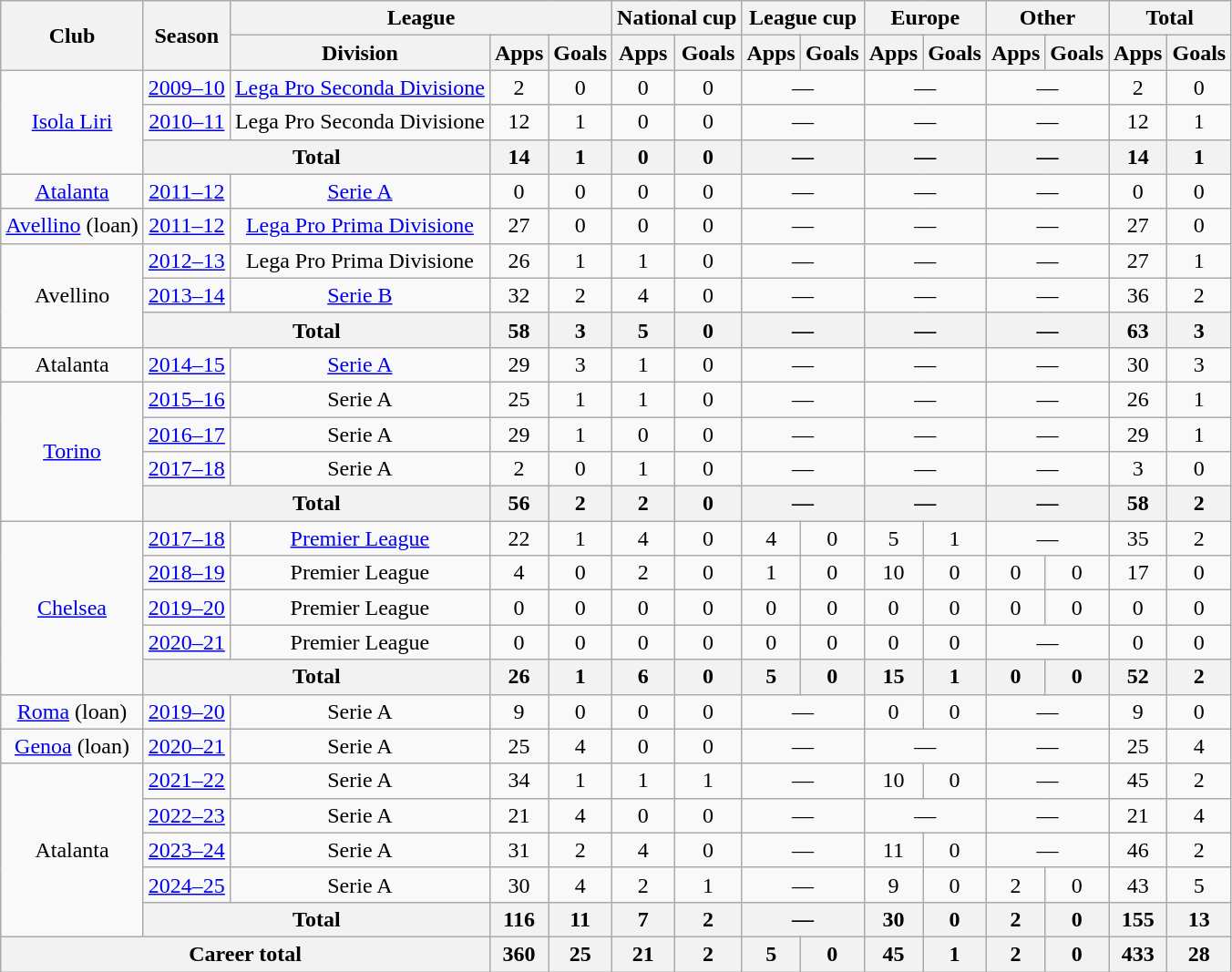<table class=wikitable style="text-align:center">
<tr>
<th rowspan="2">Club</th>
<th rowspan="2">Season</th>
<th colspan="3">League</th>
<th colspan="2">National cup</th>
<th colspan="2">League cup</th>
<th colspan="2">Europe</th>
<th colspan="2">Other</th>
<th colspan="2">Total</th>
</tr>
<tr>
<th>Division</th>
<th>Apps</th>
<th>Goals</th>
<th>Apps</th>
<th>Goals</th>
<th>Apps</th>
<th>Goals</th>
<th>Apps</th>
<th>Goals</th>
<th>Apps</th>
<th>Goals</th>
<th>Apps</th>
<th>Goals</th>
</tr>
<tr>
<td rowspan="3"><a href='#'>Isola Liri</a></td>
<td><a href='#'>2009–10</a></td>
<td><a href='#'>Lega Pro Seconda Divisione</a></td>
<td>2</td>
<td>0</td>
<td>0</td>
<td>0</td>
<td colspan="2">—</td>
<td colspan="2">—</td>
<td colspan="2">—</td>
<td>2</td>
<td>0</td>
</tr>
<tr>
<td><a href='#'>2010–11</a></td>
<td>Lega Pro Seconda Divisione</td>
<td>12</td>
<td>1</td>
<td>0</td>
<td>0</td>
<td colspan="2">—</td>
<td colspan="2">—</td>
<td colspan="2">—</td>
<td>12</td>
<td>1</td>
</tr>
<tr>
<th colspan="2">Total</th>
<th>14</th>
<th>1</th>
<th>0</th>
<th>0</th>
<th colspan="2">—</th>
<th colspan="2">—</th>
<th colspan="2">—</th>
<th>14</th>
<th>1</th>
</tr>
<tr>
<td><a href='#'>Atalanta</a></td>
<td><a href='#'>2011–12</a></td>
<td><a href='#'>Serie A</a></td>
<td>0</td>
<td>0</td>
<td>0</td>
<td>0</td>
<td colspan="2">—</td>
<td colspan="2">—</td>
<td colspan="2">—</td>
<td>0</td>
<td>0</td>
</tr>
<tr>
<td><a href='#'>Avellino</a> (loan)</td>
<td><a href='#'>2011–12</a></td>
<td><a href='#'>Lega Pro Prima Divisione</a></td>
<td>27</td>
<td>0</td>
<td>0</td>
<td>0</td>
<td colspan="2">—</td>
<td colspan="2">—</td>
<td colspan="2">—</td>
<td>27</td>
<td>0</td>
</tr>
<tr>
<td rowspan="3">Avellino</td>
<td><a href='#'>2012–13</a></td>
<td>Lega Pro Prima Divisione</td>
<td>26</td>
<td>1</td>
<td>1</td>
<td>0</td>
<td colspan="2">—</td>
<td colspan="2">—</td>
<td colspan="2">—</td>
<td>27</td>
<td>1</td>
</tr>
<tr>
<td><a href='#'>2013–14</a></td>
<td><a href='#'>Serie B</a></td>
<td>32</td>
<td>2</td>
<td>4</td>
<td>0</td>
<td colspan="2">—</td>
<td colspan="2">—</td>
<td colspan="2">—</td>
<td>36</td>
<td>2</td>
</tr>
<tr>
<th colspan="2">Total</th>
<th>58</th>
<th>3</th>
<th>5</th>
<th>0</th>
<th colspan="2">—</th>
<th colspan="2">—</th>
<th colspan="2">—</th>
<th>63</th>
<th>3</th>
</tr>
<tr>
<td>Atalanta</td>
<td><a href='#'>2014–15</a></td>
<td><a href='#'>Serie A</a></td>
<td>29</td>
<td>3</td>
<td>1</td>
<td>0</td>
<td colspan="2">—</td>
<td colspan="2">—</td>
<td colspan="2">—</td>
<td>30</td>
<td>3</td>
</tr>
<tr>
<td rowspan="4"><a href='#'>Torino</a></td>
<td><a href='#'>2015–16</a></td>
<td>Serie A</td>
<td>25</td>
<td>1</td>
<td>1</td>
<td>0</td>
<td colspan="2">—</td>
<td colspan="2">—</td>
<td colspan="2">—</td>
<td>26</td>
<td>1</td>
</tr>
<tr>
<td><a href='#'>2016–17</a></td>
<td>Serie A</td>
<td>29</td>
<td>1</td>
<td>0</td>
<td>0</td>
<td colspan="2">—</td>
<td colspan="2">—</td>
<td colspan="2">—</td>
<td>29</td>
<td>1</td>
</tr>
<tr>
<td><a href='#'>2017–18</a></td>
<td>Serie A</td>
<td>2</td>
<td>0</td>
<td>1</td>
<td>0</td>
<td colspan="2">—</td>
<td colspan="2">—</td>
<td colspan="2">—</td>
<td>3</td>
<td>0</td>
</tr>
<tr>
<th colspan="2">Total</th>
<th>56</th>
<th>2</th>
<th>2</th>
<th>0</th>
<th colspan="2">—</th>
<th colspan="2">—</th>
<th colspan="2">—</th>
<th>58</th>
<th>2</th>
</tr>
<tr>
<td rowspan="5"><a href='#'>Chelsea</a></td>
<td><a href='#'>2017–18</a></td>
<td><a href='#'>Premier League</a></td>
<td>22</td>
<td>1</td>
<td>4</td>
<td>0</td>
<td>4</td>
<td>0</td>
<td>5</td>
<td>1</td>
<td colspan="2">—</td>
<td>35</td>
<td>2</td>
</tr>
<tr>
<td><a href='#'>2018–19</a></td>
<td>Premier League</td>
<td>4</td>
<td>0</td>
<td>2</td>
<td>0</td>
<td>1</td>
<td>0</td>
<td>10</td>
<td>0</td>
<td>0</td>
<td>0</td>
<td>17</td>
<td>0</td>
</tr>
<tr>
<td><a href='#'>2019–20</a></td>
<td>Premier League</td>
<td>0</td>
<td>0</td>
<td>0</td>
<td>0</td>
<td>0</td>
<td>0</td>
<td>0</td>
<td>0</td>
<td>0</td>
<td>0</td>
<td>0</td>
<td>0</td>
</tr>
<tr>
<td><a href='#'>2020–21</a></td>
<td>Premier League</td>
<td>0</td>
<td>0</td>
<td>0</td>
<td>0</td>
<td>0</td>
<td>0</td>
<td>0</td>
<td>0</td>
<td colspan="2">—</td>
<td>0</td>
<td>0</td>
</tr>
<tr>
<th colspan="2">Total</th>
<th>26</th>
<th>1</th>
<th>6</th>
<th>0</th>
<th>5</th>
<th>0</th>
<th>15</th>
<th>1</th>
<th>0</th>
<th>0</th>
<th>52</th>
<th>2</th>
</tr>
<tr>
<td><a href='#'>Roma</a> (loan)</td>
<td><a href='#'>2019–20</a></td>
<td>Serie A</td>
<td>9</td>
<td>0</td>
<td>0</td>
<td>0</td>
<td colspan="2">—</td>
<td>0</td>
<td>0</td>
<td colspan="2">—</td>
<td>9</td>
<td>0</td>
</tr>
<tr>
<td><a href='#'>Genoa</a> (loan)</td>
<td><a href='#'>2020–21</a></td>
<td>Serie A</td>
<td>25</td>
<td>4</td>
<td>0</td>
<td>0</td>
<td colspan="2">—</td>
<td colspan="2">—</td>
<td colspan="2">—</td>
<td>25</td>
<td>4</td>
</tr>
<tr>
<td rowspan="5">Atalanta</td>
<td><a href='#'>2021–22</a></td>
<td>Serie A</td>
<td>34</td>
<td>1</td>
<td>1</td>
<td>1</td>
<td colspan="2">—</td>
<td>10</td>
<td>0</td>
<td colspan="2">—</td>
<td>45</td>
<td>2</td>
</tr>
<tr>
<td><a href='#'>2022–23</a></td>
<td>Serie A</td>
<td>21</td>
<td>4</td>
<td>0</td>
<td>0</td>
<td colspan="2">—</td>
<td colspan="2">—</td>
<td colspan="2">—</td>
<td>21</td>
<td>4</td>
</tr>
<tr>
<td><a href='#'>2023–24</a></td>
<td>Serie A</td>
<td>31</td>
<td>2</td>
<td>4</td>
<td>0</td>
<td colspan="2">—</td>
<td>11</td>
<td>0</td>
<td colspan="2">—</td>
<td>46</td>
<td>2</td>
</tr>
<tr>
<td><a href='#'>2024–25</a></td>
<td>Serie A</td>
<td>30</td>
<td>4</td>
<td>2</td>
<td>1</td>
<td colspan="2">—</td>
<td>9</td>
<td>0</td>
<td>2</td>
<td>0</td>
<td>43</td>
<td>5</td>
</tr>
<tr>
<th colspan="2">Total</th>
<th>116</th>
<th>11</th>
<th>7</th>
<th>2</th>
<th colspan="2">—</th>
<th>30</th>
<th>0</th>
<th>2</th>
<th>0</th>
<th>155</th>
<th>13</th>
</tr>
<tr>
<th colspan="3">Career total</th>
<th>360</th>
<th>25</th>
<th>21</th>
<th>2</th>
<th>5</th>
<th>0</th>
<th>45</th>
<th>1</th>
<th>2</th>
<th>0</th>
<th>433</th>
<th>28</th>
</tr>
</table>
